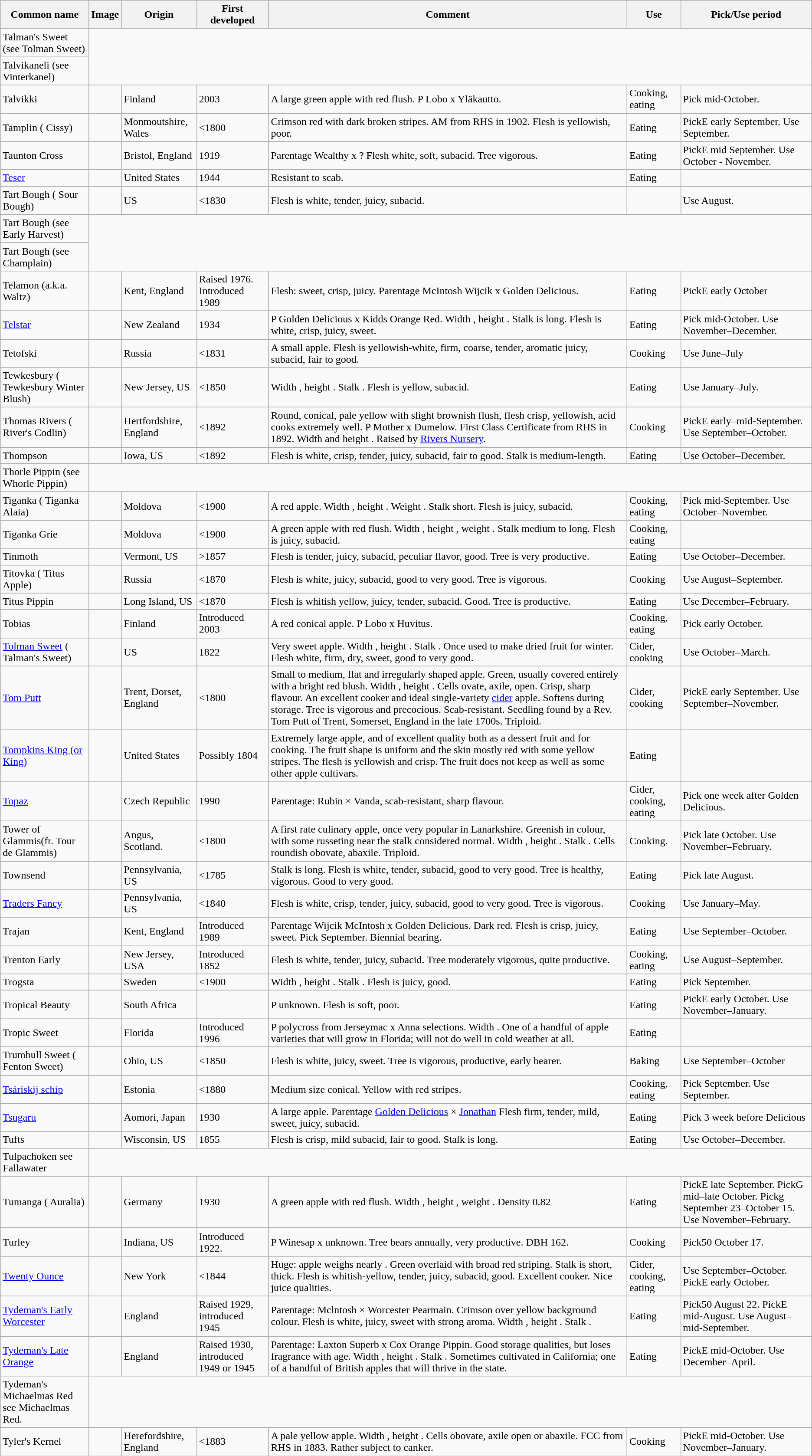<table class="wikitable sortable">
<tr>
<th>Common name</th>
<th>Image</th>
<th>Origin</th>
<th>First developed</th>
<th>Comment</th>
<th>Use</th>
<th>Pick/Use period</th>
</tr>
<tr>
<td>Talman's Sweet (see Tolman Sweet)</td>
</tr>
<tr>
<td>Talvikaneli (see Vinterkanel)</td>
</tr>
<tr>
<td>Talvikki</td>
<td></td>
<td>Finland</td>
<td>2003</td>
<td>A large green apple with red flush. P Lobo x Yläkautto.</td>
<td>Cooking, eating</td>
<td>Pick mid-October.</td>
</tr>
<tr>
<td>Tamplin ( Cissy)</td>
<td></td>
<td>Monmoutshire, Wales</td>
<td><1800</td>
<td>Crimson red with dark broken stripes. AM from RHS in 1902. Flesh is yellowish, poor.</td>
<td>Eating</td>
<td>PickE early September. Use September.</td>
</tr>
<tr>
<td>Taunton Cross</td>
<td></td>
<td>Bristol, England</td>
<td>1919</td>
<td>Parentage Wealthy x ? Flesh white, soft, subacid. Tree vigorous.</td>
<td>Eating</td>
<td>PickE mid September. Use October - November.</td>
</tr>
<tr>
<td><a href='#'>Teser</a></td>
<td></td>
<td>United States</td>
<td>1944</td>
<td>Resistant to scab.</td>
<td>Eating</td>
<td></td>
</tr>
<tr>
<td>Tart Bough ( Sour Bough)</td>
<td></td>
<td>US</td>
<td><1830</td>
<td>Flesh is white, tender, juicy, subacid.</td>
<td></td>
<td>Use August.</td>
</tr>
<tr>
<td>Tart Bough (see Early Harvest)</td>
</tr>
<tr>
<td>Tart Bough (see Champlain)</td>
</tr>
<tr>
<td>Telamon (a.k.a. Waltz)</td>
<td></td>
<td>Kent, England</td>
<td>Raised 1976. Introduced 1989</td>
<td>Flesh: sweet, crisp, juicy. Parentage McIntosh Wijcik x Golden Delicious.</td>
<td>Eating</td>
<td>PickE early October</td>
</tr>
<tr>
<td><a href='#'>Telstar</a></td>
<td></td>
<td>New Zealand</td>
<td>1934</td>
<td>P Golden Delicious x Kidds Orange Red. Width , height . Stalk is long. Flesh is white, crisp, juicy, sweet.</td>
<td>Eating</td>
<td>Pick mid-October. Use November–December.</td>
</tr>
<tr>
<td>Tetofski</td>
<td></td>
<td>Russia</td>
<td><1831</td>
<td>A small apple. Flesh is yellowish-white, firm, coarse, tender, aromatic juicy, subacid, fair to good.</td>
<td>Cooking</td>
<td>Use June–July</td>
</tr>
<tr>
<td>Tewkesbury ( Tewkesbury Winter Blush)</td>
<td></td>
<td>New Jersey, US</td>
<td><1850</td>
<td>Width , height . Stalk . Flesh is yellow, subacid.</td>
<td>Eating</td>
<td>Use January–July.</td>
</tr>
<tr>
<td>Thomas Rivers ( River's Codlin)</td>
<td></td>
<td>Hertfordshire, England</td>
<td><1892</td>
<td>Round, conical, pale yellow with slight brownish flush, flesh crisp, yellowish, acid cooks extremely well. P Mother x Dumelow. First Class Certificate from RHS in 1892. Width and height . Raised by <a href='#'>Rivers Nursery</a>.</td>
<td>Cooking</td>
<td>PickE early–mid-September. Use September–October.</td>
</tr>
<tr>
<td>Thompson</td>
<td></td>
<td>Iowa, US</td>
<td><1892</td>
<td>Flesh is white, crisp, tender, juicy, subacid, fair to good. Stalk is medium-length.</td>
<td>Eating</td>
<td>Use October–December.</td>
</tr>
<tr>
<td>Thorle Pippin (see Whorle Pippin)</td>
</tr>
<tr>
<td>Tiganka ( Tiganka Alaia)</td>
<td></td>
<td>Moldova</td>
<td><1900</td>
<td>A red apple. Width , height . Weight . Stalk short. Flesh is juicy, subacid.</td>
<td>Cooking, eating</td>
<td>Pick mid-September. Use October–November.</td>
</tr>
<tr>
<td>Tiganka Grie</td>
<td></td>
<td>Moldova</td>
<td><1900</td>
<td>A green apple with red flush. Width , height , weight . Stalk medium to long. Flesh is juicy, subacid.</td>
<td>Cooking, eating</td>
<td></td>
</tr>
<tr>
<td>Tinmoth</td>
<td></td>
<td>Vermont, US</td>
<td>>1857</td>
<td>Flesh is tender, juicy, subacid, peculiar flavor, good. Tree is very productive.</td>
<td>Eating</td>
<td>Use October–December.</td>
</tr>
<tr>
<td>Titovka ( Titus Apple)</td>
<td></td>
<td>Russia</td>
<td><1870</td>
<td>Flesh is white, juicy, subacid, good to very good. Tree is vigorous.</td>
<td>Cooking</td>
<td>Use August–September.</td>
</tr>
<tr>
<td>Titus Pippin</td>
<td></td>
<td>Long Island, US</td>
<td><1870</td>
<td>Flesh is whitish yellow, juicy, tender, subacid. Good. Tree is productive.</td>
<td>Eating</td>
<td>Use December–February.</td>
</tr>
<tr>
<td>Tobias</td>
<td></td>
<td>Finland</td>
<td>Introduced 2003</td>
<td>A red conical apple. P Lobo x Huvitus.</td>
<td>Cooking, eating</td>
<td>Pick early October.</td>
</tr>
<tr>
<td><a href='#'>Tolman Sweet</a> ( Talman's Sweet)</td>
<td></td>
<td>US</td>
<td>1822</td>
<td>Very sweet apple. Width , height . Stalk . Once used to make dried fruit for winter. Flesh white, firm, dry, sweet, good to very good.</td>
<td>Cider, cooking</td>
<td>Use October–March.</td>
</tr>
<tr>
<td><a href='#'>Tom Putt</a></td>
<td></td>
<td>Trent, Dorset, England</td>
<td><1800</td>
<td>Small to medium, flat and irregularly shaped apple. Green, usually covered entirely with a bright red blush. Width , height . Cells ovate, axile, open. Crisp, sharp flavour. An excellent cooker and ideal single-variety <a href='#'>cider</a> apple. Softens during storage. Tree is vigorous and precocious. Scab-resistant. Seedling found by a Rev. Tom Putt of Trent, Somerset, England in the late 1700s. Triploid.</td>
<td>Cider, cooking</td>
<td>PickE early September. Use September–November.</td>
</tr>
<tr>
<td><a href='#'>Tompkins King (or King)</a></td>
<td></td>
<td>United States</td>
<td>Possibly 1804</td>
<td>Extremely large apple, and of excellent quality both as a dessert fruit and for cooking. The fruit shape is uniform and the skin mostly red with some yellow stripes. The flesh is yellowish and crisp. The fruit does not keep as well as some other apple cultivars.</td>
<td>Eating</td>
<td></td>
</tr>
<tr>
<td><a href='#'>Topaz</a></td>
<td></td>
<td>Czech Republic</td>
<td>1990</td>
<td>Parentage: Rubin × Vanda, scab-resistant, sharp flavour.</td>
<td>Cider, cooking, eating</td>
<td>Pick one week after Golden Delicious.</td>
</tr>
<tr>
<td>Tower of Glammis(fr. Tour de Glammis)</td>
<td></td>
<td>Angus, Scotland.</td>
<td><1800</td>
<td>A first rate culinary apple, once very popular in Lanarkshire. Greenish in colour, with some russeting near the stalk considered normal. Width , height . Stalk . Cells roundish obovate, abaxile. Triploid.</td>
<td>Cooking.</td>
<td>Pick late October. Use November–February.</td>
</tr>
<tr>
<td>Townsend</td>
<td></td>
<td>Pennsylvania, US</td>
<td><1785</td>
<td>Stalk is long. Flesh is white, tender, subacid, good to very good. Tree is healthy, vigorous. Good to very good.</td>
<td>Eating</td>
<td>Pick late August.</td>
</tr>
<tr>
<td><a href='#'>Traders Fancy</a></td>
<td></td>
<td>Pennsylvania, US</td>
<td><1840</td>
<td>Flesh is white, crisp, tender, juicy, subacid, good to very good. Tree is vigorous.</td>
<td>Cooking</td>
<td>Use January–May.</td>
</tr>
<tr>
<td>Trajan</td>
<td></td>
<td>Kent, England</td>
<td>Introduced 1989</td>
<td>Parentage Wijcik McIntosh x Golden Delicious. Dark red. Flesh is crisp, juicy, sweet. Pick September. Biennial bearing.</td>
<td>Eating</td>
<td>Use September–October.</td>
</tr>
<tr>
<td>Trenton Early</td>
<td></td>
<td>New Jersey, USA</td>
<td>Introduced 1852</td>
<td>Flesh is white, tender, juicy, subacid. Tree moderately vigorous, quite productive.</td>
<td>Cooking, eating</td>
<td>Use August–September.</td>
</tr>
<tr>
<td>Trogsta</td>
<td></td>
<td>Sweden</td>
<td><1900</td>
<td>Width , height . Stalk . Flesh is juicy, good.</td>
<td>Eating</td>
<td>Pick September.</td>
</tr>
<tr>
<td>Tropical Beauty</td>
<td></td>
<td>South Africa</td>
<td></td>
<td>P unknown. Flesh is soft, poor.</td>
<td>Eating</td>
<td>PickE early October. Use November–January.</td>
</tr>
<tr>
<td>Tropic Sweet</td>
<td></td>
<td>Florida</td>
<td>Introduced 1996</td>
<td>P polycross from Jerseymac x Anna selections. Width . One of a handful of apple varieties that will grow in Florida; will not do well in cold weather at all.</td>
<td>Eating</td>
<td></td>
</tr>
<tr>
<td>Trumbull Sweet ( Fenton Sweet)</td>
<td></td>
<td>Ohio, US</td>
<td><1850</td>
<td>Flesh is white, juicy, sweet. Tree is vigorous, productive, early bearer.</td>
<td>Baking</td>
<td>Use September–October</td>
</tr>
<tr>
<td><a href='#'>Tsáriskij schip</a></td>
<td></td>
<td>Estonia</td>
<td><1880</td>
<td>Medium size conical. Yellow with red stripes.</td>
<td>Cooking, eating</td>
<td>Pick September. Use September.</td>
</tr>
<tr>
<td><a href='#'>Tsugaru</a></td>
<td></td>
<td>Aomori, Japan</td>
<td>1930</td>
<td>A large apple. Parentage <a href='#'>Golden Delicious</a> × <a href='#'>Jonathan</a> Flesh firm, tender, mild, sweet, juicy, subacid.</td>
<td>Eating</td>
<td>Pick 3 week before Delicious</td>
</tr>
<tr>
<td>Tufts</td>
<td></td>
<td>Wisconsin, US</td>
<td>1855</td>
<td>Flesh is crisp, mild subacid, fair to good. Stalk is long.</td>
<td>Eating</td>
<td>Use October–December.</td>
</tr>
<tr>
<td>Tulpachoken see Fallawater</td>
</tr>
<tr>
<td>Tumanga ( Auralia)</td>
<td></td>
<td>Germany</td>
<td>1930</td>
<td>A green apple with red flush. Width , height , weight . Density 0.82</td>
<td>Eating</td>
<td>PickE late September. PickG mid–late October. Pickg September 23–October 15. Use November–February.</td>
</tr>
<tr>
<td>Turley</td>
<td></td>
<td>Indiana, US</td>
<td>Introduced 1922.</td>
<td>P Winesap x unknown. Tree bears annually, very productive. DBH 162.</td>
<td>Cooking</td>
<td>Pick50 October 17.</td>
</tr>
<tr>
<td><a href='#'>Twenty Ounce</a></td>
<td></td>
<td>New York</td>
<td><1844</td>
<td>Huge: apple weighs nearly . Green overlaid with broad red striping. Stalk is short, thick. Flesh is whitish-yellow, tender, juicy, subacid, good. Excellent cooker. Nice juice qualities.</td>
<td>Cider, cooking, eating</td>
<td>Use September–October. PickE early October.</td>
</tr>
<tr>
<td><a href='#'>Tydeman's Early Worcester</a></td>
<td></td>
<td>England</td>
<td>Raised 1929, introduced 1945</td>
<td>Parentage: Mclntosh × Worcester Pearmain. Crimson over yellow background colour. Flesh is white, juicy, sweet with strong aroma. Width , height . Stalk .</td>
<td>Eating</td>
<td>Pick50 August 22. PickE mid-August. Use August–mid-September.</td>
</tr>
<tr>
<td><a href='#'>Tydeman's Late Orange</a></td>
<td></td>
<td>England</td>
<td>Raised 1930, introduced 1949 or 1945</td>
<td>Parentage: Laxton Superb x Cox Orange Pippin. Good storage qualities, but loses fragrance with age. Width , height . Stalk . Sometimes cultivated in California; one of a handful of British apples that will thrive in the state.</td>
<td>Eating</td>
<td>PickE mid-October. Use December–April.</td>
</tr>
<tr>
<td>Tydeman's Michaelmas Red see Michaelmas Red.</td>
</tr>
<tr>
<td>Tyler's Kernel</td>
<td></td>
<td>Herefordshire, England</td>
<td><1883</td>
<td>A pale yellow apple. Width , height . Cells obovate, axile open or abaxile. FCC from RHS in 1883. Rather subject to canker.</td>
<td>Cooking</td>
<td>PickE mid-October. Use November–January.</td>
</tr>
</table>
